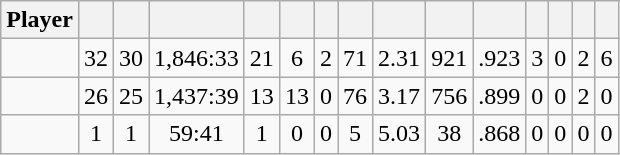<table class="wikitable sortable" style="text-align:center;">
<tr>
<th>Player</th>
<th></th>
<th></th>
<th></th>
<th></th>
<th></th>
<th></th>
<th></th>
<th></th>
<th></th>
<th></th>
<th></th>
<th></th>
<th></th>
<th></th>
</tr>
<tr>
<td></td>
<td>32</td>
<td>30</td>
<td>1,846:33</td>
<td>21</td>
<td>6</td>
<td>2</td>
<td>71</td>
<td>2.31</td>
<td>921</td>
<td>.923</td>
<td>3</td>
<td>0</td>
<td>2</td>
<td>6</td>
</tr>
<tr>
<td></td>
<td>26</td>
<td>25</td>
<td>1,437:39</td>
<td>13</td>
<td>13</td>
<td>0</td>
<td>76</td>
<td>3.17</td>
<td>756</td>
<td>.899</td>
<td>0</td>
<td>0</td>
<td>2</td>
<td>0</td>
</tr>
<tr>
<td></td>
<td>1</td>
<td>1</td>
<td>59:41</td>
<td>1</td>
<td>0</td>
<td>0</td>
<td>5</td>
<td>5.03</td>
<td>38</td>
<td>.868</td>
<td>0</td>
<td>0</td>
<td>0</td>
<td>0</td>
</tr>
</table>
